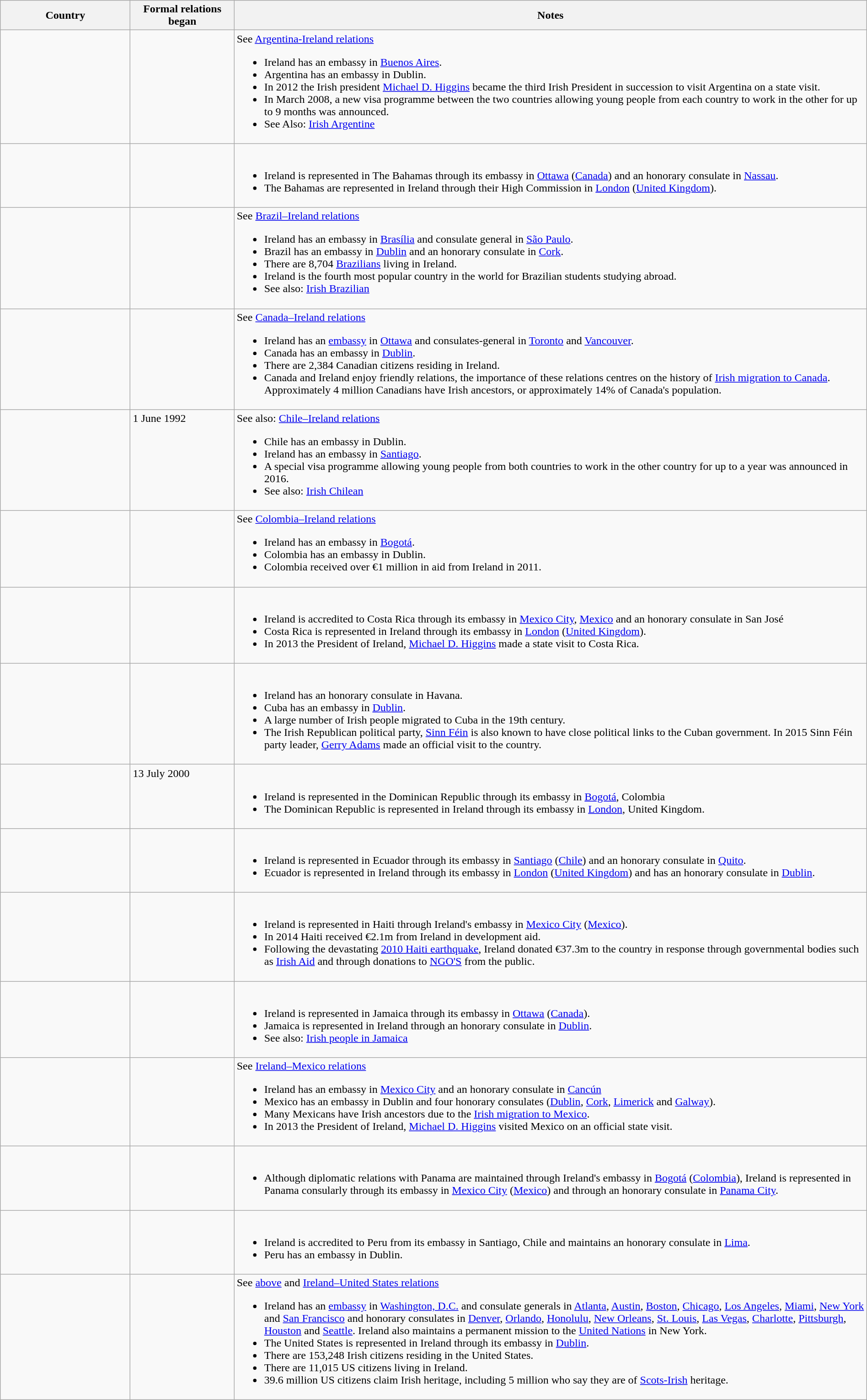<table class="wikitable sortable" style="width:100%; margin:auto;">
<tr>
<th style="width:15%;">Country</th>
<th style="width:12%;">Formal relations began</th>
<th>Notes</th>
</tr>
<tr valign="top">
<td></td>
<td></td>
<td>See <a href='#'>Argentina-Ireland relations</a><br><ul><li>Ireland has an embassy in <a href='#'>Buenos Aires</a>.</li><li>Argentina has an embassy in Dublin.</li><li>In 2012 the Irish president <a href='#'>Michael D. Higgins</a> became the third Irish President in succession to visit Argentina on a state visit.</li><li>In March 2008, a new visa programme between the two countries allowing young people from each country to work in the other for up to 9 months was announced.</li><li>See Also: <a href='#'>Irish Argentine</a></li></ul></td>
</tr>
<tr valign="top">
<td></td>
<td></td>
<td><br><ul><li>Ireland is represented in The Bahamas through its embassy in <a href='#'>Ottawa</a> (<a href='#'>Canada</a>) and an honorary consulate in <a href='#'>Nassau</a>.</li><li>The Bahamas are represented in Ireland through their High Commission in <a href='#'>London</a> (<a href='#'>United Kingdom</a>).</li></ul></td>
</tr>
<tr valign="top">
<td></td>
<td></td>
<td>See <a href='#'>Brazil–Ireland relations</a><br><ul><li>Ireland has an embassy in <a href='#'>Brasília</a> and consulate general in <a href='#'>São Paulo</a>.</li><li>Brazil has an embassy in <a href='#'>Dublin</a> and an honorary consulate in <a href='#'>Cork</a>.</li><li>There are 8,704 <a href='#'>Brazilians</a> living in Ireland.</li><li>Ireland is the fourth most popular country in the world for Brazilian students studying abroad.</li><li>See also: <a href='#'>Irish Brazilian</a></li></ul></td>
</tr>
<tr valign="top">
<td></td>
<td></td>
<td>See <a href='#'>Canada–Ireland relations</a><br><ul><li>Ireland has an <a href='#'>embassy</a> in <a href='#'>Ottawa</a> and consulates-general in <a href='#'>Toronto</a> and <a href='#'>Vancouver</a>.</li><li>Canada has an embassy in <a href='#'>Dublin</a>.</li><li>There are 2,384 Canadian citizens residing in Ireland.</li><li>Canada and Ireland enjoy friendly relations, the importance of these relations centres on the history of <a href='#'>Irish migration to Canada</a>. Approximately 4 million Canadians have Irish ancestors, or approximately 14% of Canada's population.</li></ul></td>
</tr>
<tr valign="top">
<td></td>
<td>1 June 1992</td>
<td>See also: <a href='#'>Chile–Ireland relations</a><br><ul><li>Chile has an embassy in Dublin.</li><li>Ireland has an embassy in <a href='#'>Santiago</a>.</li><li>A special visa programme allowing young people from both countries to work in the other country for up to a year was announced in 2016.</li><li>See also: <a href='#'>Irish Chilean</a></li></ul></td>
</tr>
<tr valign="top">
<td></td>
<td></td>
<td>See <a href='#'>Colombia–Ireland relations</a><br><ul><li>Ireland has an embassy in <a href='#'>Bogotá</a>.</li><li>Colombia has an embassy in Dublin.</li><li>Colombia received over €1 million in aid from Ireland in 2011.</li></ul></td>
</tr>
<tr valign="top">
<td></td>
<td></td>
<td><br><ul><li>Ireland is accredited to Costa Rica through its embassy in <a href='#'>Mexico City</a>, <a href='#'>Mexico</a> and an honorary consulate in San José</li><li>Costa Rica is represented in Ireland through its embassy in <a href='#'>London</a> (<a href='#'>United Kingdom</a>).</li><li>In 2013 the President of Ireland, <a href='#'>Michael D. Higgins</a> made a state visit to Costa Rica.</li></ul></td>
</tr>
<tr valign="top">
<td></td>
<td></td>
<td><br><ul><li>Ireland has an honorary consulate in Havana.</li><li>Cuba has an embassy in <a href='#'>Dublin</a>.</li><li>A large number of Irish people migrated to Cuba in the 19th century.</li><li>The Irish Republican political party, <a href='#'>Sinn Féin</a> is also known to have close political links to the Cuban government. In 2015 Sinn Féin party leader, <a href='#'>Gerry Adams</a> made an official visit to the country.</li></ul></td>
</tr>
<tr valign="top">
<td></td>
<td>13 July 2000</td>
<td><br><ul><li>Ireland is represented in the Dominican Republic through its embassy in <a href='#'>Bogotá</a>, Colombia</li><li>The Dominican Republic is represented in Ireland through its embassy in <a href='#'>London</a>, United Kingdom.</li></ul></td>
</tr>
<tr valign="top">
<td></td>
<td></td>
<td><br><ul><li>Ireland is represented in Ecuador through its embassy in <a href='#'>Santiago</a> (<a href='#'>Chile</a>) and an honorary consulate in <a href='#'>Quito</a>.</li><li>Ecuador is represented in Ireland through its embassy in <a href='#'>London</a> (<a href='#'>United Kingdom</a>) and has an honorary consulate in <a href='#'>Dublin</a>.</li></ul></td>
</tr>
<tr valign="top">
<td></td>
<td></td>
<td><br><ul><li>Ireland is represented in Haiti through Ireland's embassy in <a href='#'>Mexico City</a> (<a href='#'>Mexico</a>).</li><li>In 2014 Haiti received €2.1m from Ireland in development aid.</li><li>Following the devastating <a href='#'>2010 Haiti earthquake</a>, Ireland donated €37.3m to the country in response through governmental bodies such as <a href='#'>Irish Aid</a> and through donations to <a href='#'>NGO'S</a> from the public.</li></ul></td>
</tr>
<tr valign="top">
<td></td>
<td></td>
<td><br><ul><li>Ireland is represented in Jamaica through its embassy in <a href='#'>Ottawa</a> (<a href='#'>Canada</a>).</li><li>Jamaica is represented in Ireland through an honorary consulate in <a href='#'>Dublin</a>.</li><li>See also: <a href='#'>Irish people in Jamaica</a></li></ul></td>
</tr>
<tr valign="top">
<td></td>
<td></td>
<td>See <a href='#'>Ireland–Mexico relations</a><br><ul><li>Ireland has an embassy in <a href='#'>Mexico City</a> and an honorary consulate in <a href='#'>Cancún</a></li><li>Mexico has an embassy in Dublin and four honorary consulates (<a href='#'>Dublin</a>, <a href='#'>Cork</a>, <a href='#'>Limerick</a> and <a href='#'>Galway</a>).</li><li>Many Mexicans have Irish ancestors due to the <a href='#'>Irish migration to Mexico</a>.</li><li>In 2013 the President of Ireland, <a href='#'>Michael D. Higgins</a> visited Mexico on an official state visit.</li></ul></td>
</tr>
<tr valign="top">
<td></td>
<td></td>
<td><br><ul><li>Although diplomatic relations with Panama are maintained through Ireland's embassy in <a href='#'>Bogotá</a> (<a href='#'>Colombia</a>), Ireland is represented in Panama consularly through its embassy in <a href='#'>Mexico City</a> (<a href='#'>Mexico</a>) and through an honorary consulate in <a href='#'>Panama City</a>.</li></ul></td>
</tr>
<tr valign="top">
<td></td>
<td></td>
<td><br><ul><li>Ireland is accredited to Peru from its embassy in Santiago, Chile and maintains an honorary consulate in <a href='#'>Lima</a>.</li><li>Peru has an embassy in Dublin.</li></ul></td>
</tr>
<tr valign="top">
<td></td>
<td></td>
<td>See <a href='#'>above</a> and <a href='#'>Ireland–United States relations</a><br><ul><li>Ireland has an <a href='#'>embassy</a> in <a href='#'>Washington, D.C.</a> and consulate generals in <a href='#'>Atlanta</a>, <a href='#'>Austin</a>, <a href='#'>Boston</a>, <a href='#'>Chicago</a>, <a href='#'>Los Angeles</a>, <a href='#'>Miami</a>, <a href='#'>New York</a> and <a href='#'>San Francisco</a> and honorary consulates in <a href='#'>Denver</a>, <a href='#'>Orlando</a>, <a href='#'>Honolulu</a>, <a href='#'>New Orleans</a>, <a href='#'>St. Louis</a>, <a href='#'>Las Vegas</a>, <a href='#'>Charlotte</a>, <a href='#'>Pittsburgh</a>, <a href='#'>Houston</a> and <a href='#'>Seattle</a>. Ireland also maintains a permanent mission to the <a href='#'>United Nations</a> in New York.</li><li>The United States is represented in Ireland through its embassy in <a href='#'>Dublin</a>.</li><li>There are 153,248 Irish citizens residing in the United States.</li><li>There are 11,015 US citizens living in Ireland.</li><li>39.6 million US citizens claim Irish heritage, including 5 million who say they are of <a href='#'>Scots-Irish</a> heritage.</li></ul></td>
</tr>
</table>
